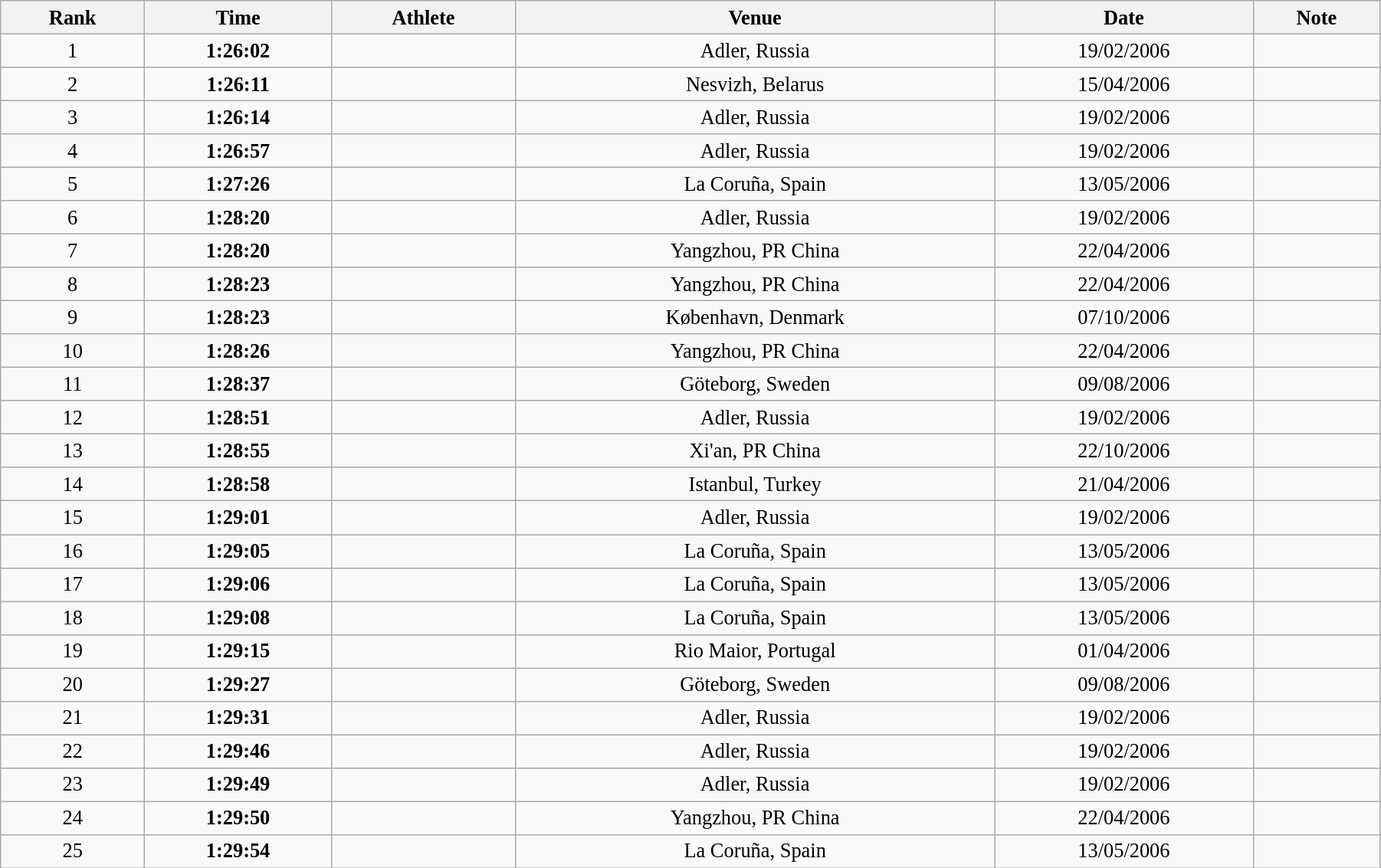<table class="wikitable" style=" text-align:center; font-size:110%;" width="95%">
<tr>
<th>Rank</th>
<th>Time</th>
<th>Athlete</th>
<th>Venue</th>
<th>Date</th>
<th>Note</th>
</tr>
<tr>
<td>1</td>
<td><strong>1:26:02</strong></td>
<td align=left></td>
<td>Adler, Russia</td>
<td>19/02/2006</td>
<td></td>
</tr>
<tr>
<td>2</td>
<td><strong>1:26:11</strong></td>
<td align=left></td>
<td>Nesvizh, Belarus</td>
<td>15/04/2006</td>
<td></td>
</tr>
<tr>
<td>3</td>
<td><strong>1:26:14</strong></td>
<td align=left></td>
<td>Adler, Russia</td>
<td>19/02/2006</td>
<td></td>
</tr>
<tr>
<td>4</td>
<td><strong>1:26:57</strong></td>
<td align=left></td>
<td>Adler, Russia</td>
<td>19/02/2006</td>
<td></td>
</tr>
<tr>
<td>5</td>
<td><strong>1:27:26</strong></td>
<td align=left></td>
<td>La Coruña, Spain</td>
<td>13/05/2006</td>
<td></td>
</tr>
<tr>
<td>6</td>
<td><strong>1:28:20</strong></td>
<td align=left></td>
<td>Adler, Russia</td>
<td>19/02/2006</td>
<td></td>
</tr>
<tr>
<td>7</td>
<td><strong>1:28:20</strong></td>
<td align=left></td>
<td>Yangzhou, PR China</td>
<td>22/04/2006</td>
<td></td>
</tr>
<tr>
<td>8</td>
<td><strong>1:28:23</strong></td>
<td align=left></td>
<td>Yangzhou, PR China</td>
<td>22/04/2006</td>
<td></td>
</tr>
<tr>
<td>9</td>
<td><strong>1:28:23</strong></td>
<td align=left></td>
<td>København, Denmark</td>
<td>07/10/2006</td>
<td></td>
</tr>
<tr>
<td>10</td>
<td><strong>1:28:26</strong></td>
<td align=left></td>
<td>Yangzhou, PR China</td>
<td>22/04/2006</td>
<td></td>
</tr>
<tr>
<td>11</td>
<td><strong>1:28:37</strong></td>
<td align=left></td>
<td>Göteborg, Sweden</td>
<td>09/08/2006</td>
<td></td>
</tr>
<tr>
<td>12</td>
<td><strong>1:28:51</strong></td>
<td align=left></td>
<td>Adler, Russia</td>
<td>19/02/2006</td>
<td></td>
</tr>
<tr>
<td>13</td>
<td><strong>1:28:55</strong></td>
<td align=left></td>
<td>Xi'an, PR China</td>
<td>22/10/2006</td>
<td></td>
</tr>
<tr>
<td>14</td>
<td><strong>1:28:58</strong></td>
<td align=left></td>
<td>Istanbul, Turkey</td>
<td>21/04/2006</td>
<td></td>
</tr>
<tr>
<td>15</td>
<td><strong>1:29:01</strong></td>
<td align=left></td>
<td>Adler, Russia</td>
<td>19/02/2006</td>
<td></td>
</tr>
<tr>
<td>16</td>
<td><strong>1:29:05</strong></td>
<td align=left></td>
<td>La Coruña, Spain</td>
<td>13/05/2006</td>
<td></td>
</tr>
<tr>
<td>17</td>
<td><strong>1:29:06</strong></td>
<td align=left></td>
<td>La Coruña, Spain</td>
<td>13/05/2006</td>
<td></td>
</tr>
<tr>
<td>18</td>
<td><strong>1:29:08</strong></td>
<td align=left></td>
<td>La Coruña, Spain</td>
<td>13/05/2006</td>
<td></td>
</tr>
<tr>
<td>19</td>
<td><strong>1:29:15</strong></td>
<td align=left></td>
<td>Rio Maior, Portugal</td>
<td>01/04/2006</td>
<td></td>
</tr>
<tr>
<td>20</td>
<td><strong>1:29:27</strong></td>
<td align=left></td>
<td>Göteborg, Sweden</td>
<td>09/08/2006</td>
<td></td>
</tr>
<tr>
<td>21</td>
<td><strong>1:29:31</strong></td>
<td align=left></td>
<td>Adler, Russia</td>
<td>19/02/2006</td>
<td></td>
</tr>
<tr>
<td>22</td>
<td><strong>1:29:46</strong></td>
<td align=left></td>
<td>Adler, Russia</td>
<td>19/02/2006</td>
<td></td>
</tr>
<tr>
<td>23</td>
<td><strong>1:29:49</strong></td>
<td align=left></td>
<td>Adler, Russia</td>
<td>19/02/2006</td>
<td></td>
</tr>
<tr>
<td>24</td>
<td><strong>1:29:50</strong></td>
<td align=left></td>
<td>Yangzhou, PR China</td>
<td>22/04/2006</td>
<td></td>
</tr>
<tr>
<td>25</td>
<td><strong>1:29:54</strong></td>
<td align=left></td>
<td>La Coruña, Spain</td>
<td>13/05/2006</td>
<td></td>
</tr>
</table>
